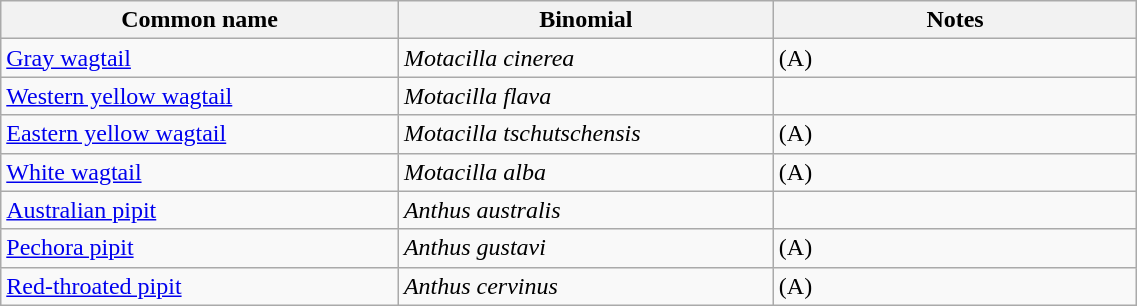<table style="width:60%;" class="wikitable">
<tr>
<th width=35%>Common name</th>
<th width=33%>Binomial</th>
<th width=32%>Notes</th>
</tr>
<tr>
<td><a href='#'>Gray wagtail</a></td>
<td><em>Motacilla cinerea</em></td>
<td>(A)</td>
</tr>
<tr>
<td><a href='#'>Western yellow wagtail</a></td>
<td><em>Motacilla flava</em></td>
<td></td>
</tr>
<tr>
<td><a href='#'>Eastern yellow wagtail</a></td>
<td><em>Motacilla tschutschensis</em></td>
<td>(A)</td>
</tr>
<tr>
<td><a href='#'>White wagtail</a></td>
<td><em>Motacilla alba</em></td>
<td>(A)</td>
</tr>
<tr>
<td><a href='#'>Australian pipit</a></td>
<td><em>Anthus australis</em></td>
<td></td>
</tr>
<tr>
<td><a href='#'>Pechora pipit</a></td>
<td><em>Anthus gustavi</em></td>
<td>(A)</td>
</tr>
<tr>
<td><a href='#'>Red-throated pipit</a></td>
<td><em>Anthus cervinus</em></td>
<td>(A)</td>
</tr>
</table>
